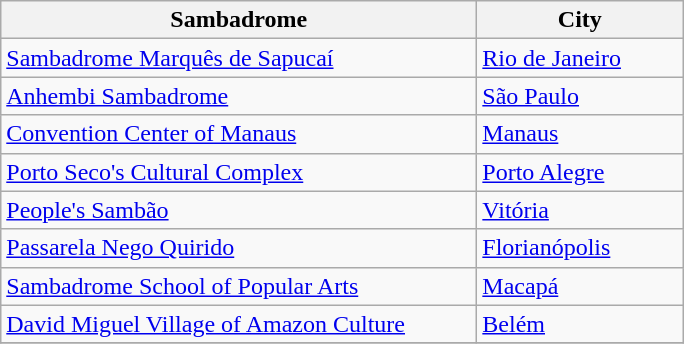<table Class = wikitable>
<tr>
<th width = "310">Sambadrome</th>
<th width = "130">City</th>
</tr>
<tr>
<td><a href='#'>Sambadrome Marquês de Sapucaí</a></td>
<td><a href='#'>Rio de Janeiro</a></td>
</tr>
<tr>
<td><a href='#'>Anhembi Sambadrome</a></td>
<td><a href='#'>São Paulo</a></td>
</tr>
<tr>
<td><a href='#'>Convention Center of Manaus</a></td>
<td><a href='#'>Manaus</a></td>
</tr>
<tr>
<td><a href='#'>Porto Seco's Cultural Complex</a></td>
<td><a href='#'>Porto Alegre</a></td>
</tr>
<tr>
<td><a href='#'>People's Sambão</a></td>
<td><a href='#'>Vitória</a></td>
</tr>
<tr>
<td><a href='#'>Passarela Nego Quirido</a></td>
<td><a href='#'>Florianópolis</a></td>
</tr>
<tr>
<td><a href='#'>Sambadrome School of Popular Arts</a></td>
<td><a href='#'>Macapá</a></td>
</tr>
<tr>
<td><a href='#'>David Miguel Village of Amazon Culture</a></td>
<td><a href='#'>Belém</a></td>
</tr>
<tr>
</tr>
</table>
